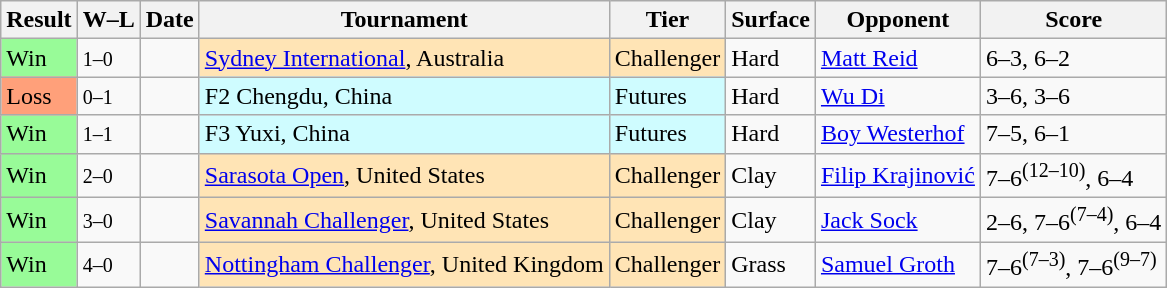<table class="sortable wikitable nowrap">
<tr>
<th>Result</th>
<th class=unsortable>W–L</th>
<th>Date</th>
<th>Tournament</th>
<th>Tier</th>
<th>Surface</th>
<th>Opponent</th>
<th class=unsortable>Score</th>
</tr>
<tr>
<td bgcolor=98fb98>Win</td>
<td><small>1–0</small></td>
<td><a href='#'></a></td>
<td style=background:moccasin><a href='#'>Sydney International</a>, Australia</td>
<td style=background:moccasin>Challenger</td>
<td>Hard</td>
<td> <a href='#'>Matt Reid</a></td>
<td>6–3, 6–2</td>
</tr>
<tr>
<td bgcolor=#FFA07A>Loss</td>
<td><small>0–1</small></td>
<td></td>
<td style=background:#cffcff>F2 Chengdu, China</td>
<td style=background:#cffcff>Futures</td>
<td>Hard</td>
<td> <a href='#'>Wu Di</a></td>
<td>3–6, 3–6</td>
</tr>
<tr>
<td bgcolor=98fb98>Win</td>
<td><small>1–1</small></td>
<td></td>
<td style=background:#cffcff>F3 Yuxi, China</td>
<td style=background:#cffcff>Futures</td>
<td>Hard</td>
<td> <a href='#'>Boy Westerhof</a></td>
<td>7–5, 6–1</td>
</tr>
<tr>
<td bgcolor=98fb98>Win</td>
<td><small>2–0</small></td>
<td><a href='#'></a></td>
<td style=background:moccasin><a href='#'>Sarasota Open</a>, United States</td>
<td style=background:moccasin>Challenger</td>
<td>Clay</td>
<td> <a href='#'>Filip Krajinović</a></td>
<td>7–6<sup>(12–10)</sup>, 6–4</td>
</tr>
<tr>
<td bgcolor=98fb98>Win</td>
<td><small>3–0</small></td>
<td><a href='#'></a></td>
<td style=background:moccasin><a href='#'>Savannah Challenger</a>, United States</td>
<td style=background:moccasin>Challenger</td>
<td>Clay</td>
<td> <a href='#'>Jack Sock</a></td>
<td>2–6, 7–6<sup>(7–4)</sup>, 6–4</td>
</tr>
<tr>
<td bgcolor=98fb98>Win</td>
<td><small>4–0</small></td>
<td><a href='#'></a></td>
<td style=background:moccasin><a href='#'>Nottingham Challenger</a>, United Kingdom</td>
<td style=background:moccasin>Challenger</td>
<td>Grass</td>
<td> <a href='#'>Samuel Groth</a></td>
<td>7–6<sup>(7–3)</sup>, 7–6<sup>(9–7)</sup></td>
</tr>
</table>
